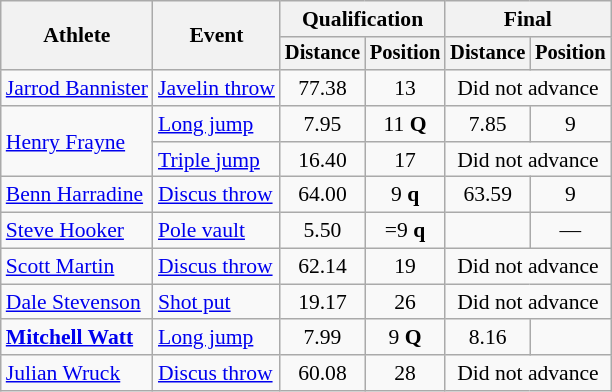<table class=wikitable style="font-size:90%">
<tr>
<th rowspan="2">Athlete</th>
<th rowspan="2">Event</th>
<th colspan="2">Qualification</th>
<th colspan="2">Final</th>
</tr>
<tr style="font-size:95%">
<th>Distance</th>
<th>Position</th>
<th>Distance</th>
<th>Position</th>
</tr>
<tr align=center>
<td align=left><a href='#'>Jarrod Bannister</a></td>
<td align=left><a href='#'>Javelin throw</a></td>
<td>77.38</td>
<td>13</td>
<td colspan=2>Did not advance</td>
</tr>
<tr align=center>
<td align=left rowspan=2><a href='#'>Henry Frayne</a></td>
<td align=left><a href='#'>Long jump</a></td>
<td>7.95</td>
<td>11 <strong>Q</strong></td>
<td>7.85</td>
<td>9</td>
</tr>
<tr align=center>
<td align=left><a href='#'>Triple jump</a></td>
<td>16.40</td>
<td>17</td>
<td colspan=2>Did not advance</td>
</tr>
<tr align=center>
<td align=left><a href='#'>Benn Harradine</a></td>
<td align=left><a href='#'>Discus throw</a></td>
<td>64.00</td>
<td>9 <strong>q</strong></td>
<td>63.59</td>
<td>9</td>
</tr>
<tr align=center>
<td align=left><a href='#'>Steve Hooker</a></td>
<td align=left><a href='#'>Pole vault</a></td>
<td>5.50</td>
<td>=9 <strong>q</strong></td>
<td></td>
<td>—</td>
</tr>
<tr align=center>
<td align=left><a href='#'>Scott Martin</a></td>
<td align=left><a href='#'>Discus throw</a></td>
<td>62.14</td>
<td>19</td>
<td colspan=2>Did not advance</td>
</tr>
<tr align=center>
<td align=left><a href='#'>Dale Stevenson</a></td>
<td align=left><a href='#'>Shot put</a></td>
<td>19.17</td>
<td>26</td>
<td colspan=2>Did not advance</td>
</tr>
<tr align=center>
<td align=left><strong><a href='#'>Mitchell Watt</a></strong></td>
<td align=left><a href='#'>Long jump</a></td>
<td>7.99</td>
<td>9 <strong>Q</strong></td>
<td>8.16</td>
<td></td>
</tr>
<tr align=center>
<td align=left><a href='#'>Julian Wruck</a></td>
<td align=left><a href='#'>Discus throw</a></td>
<td>60.08</td>
<td>28</td>
<td colspan=2>Did not advance</td>
</tr>
</table>
